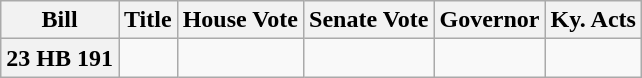<table class="wikitable plainrowheaders">
<tr>
<th scope=col>Bill</th>
<th scope=col>Title</th>
<th scope=col>House Vote</th>
<th scope=col>Senate Vote</th>
<th scope=col>Governor</th>
<th scope=col>Ky. Acts</th>
</tr>
<tr>
<th scope=row>23 HB 191</th>
<td></td>
<td></td>
<td></td>
<td></td>
<td></td>
</tr>
</table>
